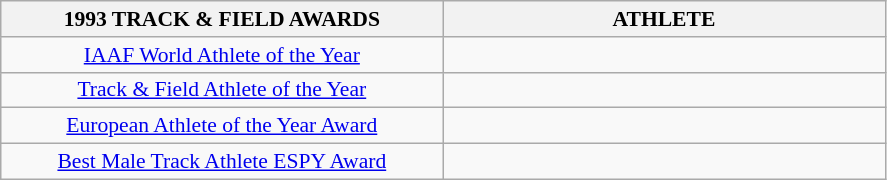<table class="wikitable" style="border-collapse: collapse; font-size: 90%;">
<tr>
<th align="center" style="width: 20em">1993 TRACK & FIELD AWARDS</th>
<th align="center" style="width: 20em">ATHLETE</th>
</tr>
<tr>
<td align="center"><a href='#'>IAAF World Athlete of the Year</a></td>
<td></td>
</tr>
<tr>
<td align="center"><a href='#'>Track & Field Athlete of the Year</a></td>
<td></td>
</tr>
<tr>
<td align="center"><a href='#'>European Athlete of the Year Award</a></td>
<td></td>
</tr>
<tr>
<td align="center"><a href='#'>Best Male Track Athlete ESPY Award</a></td>
<td></td>
</tr>
</table>
